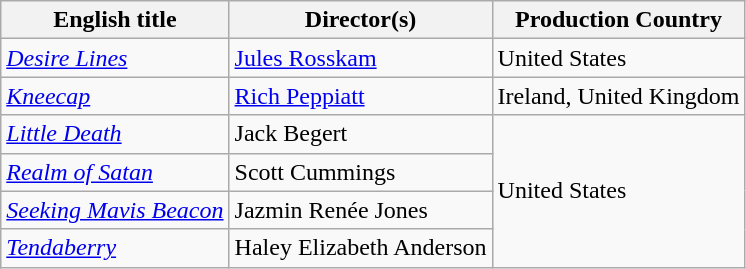<table class="wikitable plainrowheaders" style="margin-bottom:4px">
<tr>
<th scope="col">English title</th>
<th scope="col">Director(s)</th>
<th scope="col">Production Country</th>
</tr>
<tr>
<td scope="row"><em><a href='#'>Desire Lines</a></em></td>
<td><a href='#'>Jules Rosskam</a></td>
<td>United States</td>
</tr>
<tr>
<td scope="row"><em><a href='#'>Kneecap</a></em></td>
<td><a href='#'>Rich Peppiatt</a></td>
<td>Ireland, United Kingdom</td>
</tr>
<tr>
<td scope="row"><em><a href='#'>Little Death</a></em></td>
<td>Jack Begert</td>
<td rowspan="4">United States</td>
</tr>
<tr>
<td scope="row"><em><a href='#'>Realm of Satan</a></em></td>
<td>Scott Cummings</td>
</tr>
<tr>
<td scope="row"><em><a href='#'>Seeking Mavis Beacon</a></em></td>
<td>Jazmin Renée Jones</td>
</tr>
<tr>
<td scope="row"><em><a href='#'>Tendaberry</a></em></td>
<td>Haley Elizabeth Anderson</td>
</tr>
</table>
